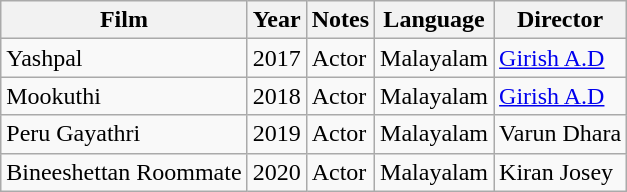<table class="wikitable sortable">
<tr>
<th>Film</th>
<th>Year</th>
<th>Notes</th>
<th>Language</th>
<th>Director</th>
</tr>
<tr>
<td>Yashpal</td>
<td>2017</td>
<td>Actor</td>
<td>Malayalam</td>
<td><a href='#'>Girish A.D</a></td>
</tr>
<tr>
<td>Mookuthi</td>
<td>2018</td>
<td>Actor</td>
<td>Malayalam</td>
<td><a href='#'>Girish A.D</a></td>
</tr>
<tr>
<td>Peru Gayathri</td>
<td>2019</td>
<td>Actor</td>
<td>Malayalam</td>
<td>Varun Dhara</td>
</tr>
<tr>
<td>Bineeshettan Roommate</td>
<td>2020</td>
<td>Actor</td>
<td>Malayalam</td>
<td>Kiran Josey</td>
</tr>
</table>
